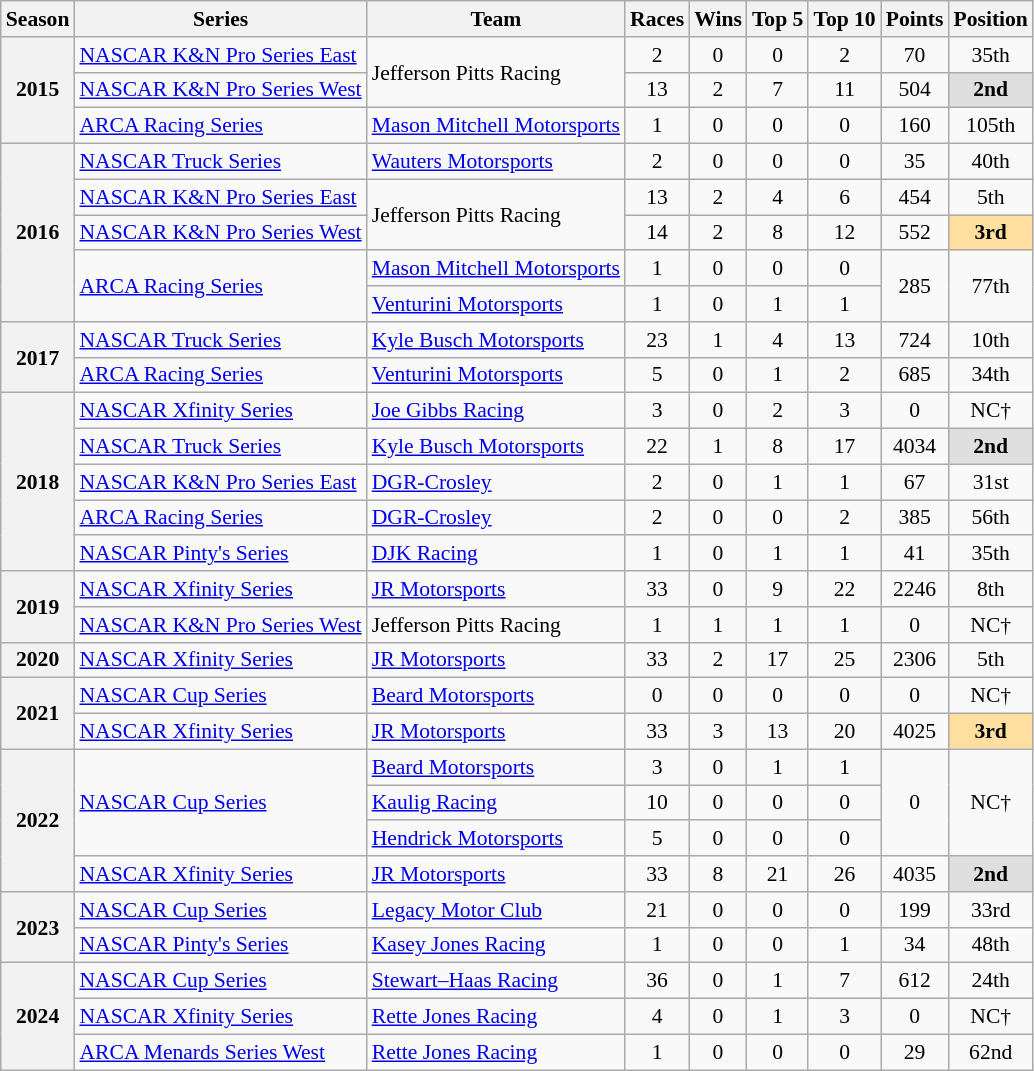<table class="wikitable" style="font-size: 90%; text-align:center">
<tr>
<th>Season</th>
<th>Series</th>
<th>Team</th>
<th>Races</th>
<th>Wins</th>
<th>Top 5</th>
<th>Top 10</th>
<th>Points</th>
<th>Position</th>
</tr>
<tr>
<th rowspan=3>2015</th>
<td align=left><a href='#'>NASCAR K&N Pro Series East</a></td>
<td rowspan=2 align=left>Jefferson Pitts Racing</td>
<td>2</td>
<td>0</td>
<td>0</td>
<td>2</td>
<td>70</td>
<td>35th</td>
</tr>
<tr>
<td align=left><a href='#'>NASCAR K&N Pro Series West</a></td>
<td>13</td>
<td>2</td>
<td>7</td>
<td>11</td>
<td>504</td>
<td style="background:#DFDFDF;"><strong>2nd</strong></td>
</tr>
<tr>
<td align=left><a href='#'>ARCA Racing Series</a></td>
<td align=left><a href='#'>Mason Mitchell Motorsports</a></td>
<td>1</td>
<td>0</td>
<td>0</td>
<td>0</td>
<td>160</td>
<td>105th</td>
</tr>
<tr>
<th rowspan=5>2016</th>
<td align=left><a href='#'>NASCAR Truck Series</a></td>
<td align=left><a href='#'>Wauters Motorsports</a></td>
<td>2</td>
<td>0</td>
<td>0</td>
<td>0</td>
<td>35</td>
<td>40th</td>
</tr>
<tr>
<td align=left><a href='#'>NASCAR K&N Pro Series East</a></td>
<td rowspan=2 align=left>Jefferson Pitts Racing</td>
<td>13</td>
<td>2</td>
<td>4</td>
<td>6</td>
<td>454</td>
<td>5th</td>
</tr>
<tr>
<td align=left><a href='#'>NASCAR K&N Pro Series West</a></td>
<td>14</td>
<td>2</td>
<td>8</td>
<td>12</td>
<td>552</td>
<td style="background:#FFDF9F;"><strong>3rd</strong></td>
</tr>
<tr>
<td rowspan=2 align=left><a href='#'>ARCA Racing Series</a></td>
<td align=left><a href='#'>Mason Mitchell Motorsports</a></td>
<td>1</td>
<td>0</td>
<td>0</td>
<td>0</td>
<td rowspan=2>285</td>
<td rowspan=2>77th</td>
</tr>
<tr>
<td align=left><a href='#'>Venturini Motorsports</a></td>
<td>1</td>
<td>0</td>
<td>1</td>
<td>1</td>
</tr>
<tr>
<th rowspan=2>2017</th>
<td align=left><a href='#'>NASCAR Truck Series</a></td>
<td align=left><a href='#'>Kyle Busch Motorsports</a></td>
<td>23</td>
<td>1</td>
<td>4</td>
<td>13</td>
<td>724</td>
<td>10th</td>
</tr>
<tr>
<td align=left><a href='#'>ARCA Racing Series</a></td>
<td align=left><a href='#'>Venturini Motorsports</a></td>
<td>5</td>
<td>0</td>
<td>1</td>
<td>2</td>
<td>685</td>
<td>34th</td>
</tr>
<tr>
<th rowspan=5>2018</th>
<td align=left><a href='#'>NASCAR Xfinity Series</a></td>
<td align=left><a href='#'>Joe Gibbs Racing</a></td>
<td>3</td>
<td>0</td>
<td>2</td>
<td>3</td>
<td>0</td>
<td>NC†</td>
</tr>
<tr>
<td align=left><a href='#'>NASCAR Truck Series</a></td>
<td align=left><a href='#'>Kyle Busch Motorsports</a></td>
<td>22</td>
<td>1</td>
<td>8</td>
<td>17</td>
<td>4034</td>
<td style="background:#DFDFDF;"><strong>2nd</strong></td>
</tr>
<tr>
<td align=left><a href='#'>NASCAR K&N Pro Series East</a></td>
<td align=left><a href='#'>DGR-Crosley</a></td>
<td>2</td>
<td>0</td>
<td>1</td>
<td>1</td>
<td>67</td>
<td>31st</td>
</tr>
<tr>
<td align=left><a href='#'>ARCA Racing Series</a></td>
<td align=left><a href='#'>DGR-Crosley</a></td>
<td>2</td>
<td>0</td>
<td>0</td>
<td>2</td>
<td>385</td>
<td>56th</td>
</tr>
<tr>
<td align=left><a href='#'>NASCAR Pinty's Series</a></td>
<td align=left><a href='#'>DJK Racing</a></td>
<td>1</td>
<td>0</td>
<td>1</td>
<td>1</td>
<td>41</td>
<td>35th</td>
</tr>
<tr>
<th rowspan=2>2019</th>
<td align=left><a href='#'>NASCAR Xfinity Series</a></td>
<td align=left><a href='#'>JR Motorsports</a></td>
<td>33</td>
<td>0</td>
<td>9</td>
<td>22</td>
<td>2246</td>
<td>8th</td>
</tr>
<tr>
<td align=left><a href='#'>NASCAR K&N Pro Series West</a></td>
<td align=left>Jefferson Pitts Racing</td>
<td>1</td>
<td>1</td>
<td>1</td>
<td>1</td>
<td>0</td>
<td>NC†</td>
</tr>
<tr>
<th>2020</th>
<td align=left><a href='#'>NASCAR Xfinity Series</a></td>
<td align=left><a href='#'>JR Motorsports</a></td>
<td>33</td>
<td>2</td>
<td>17</td>
<td>25</td>
<td>2306</td>
<td>5th</td>
</tr>
<tr>
<th rowspan=2>2021</th>
<td align=left><a href='#'>NASCAR Cup Series</a></td>
<td align=left><a href='#'>Beard Motorsports</a></td>
<td>0</td>
<td>0</td>
<td>0</td>
<td>0</td>
<td>0</td>
<td>NC†</td>
</tr>
<tr>
<td align=left><a href='#'>NASCAR Xfinity Series</a></td>
<td align=left><a href='#'>JR Motorsports</a></td>
<td>33</td>
<td>3</td>
<td>13</td>
<td>20</td>
<td>4025</td>
<td style="background:#FFDF9F;"><strong>3rd</strong></td>
</tr>
<tr>
<th rowspan=4>2022</th>
<td rowspan=3 align=left><a href='#'>NASCAR Cup Series</a></td>
<td align=left><a href='#'>Beard Motorsports</a></td>
<td>3</td>
<td>0</td>
<td>1</td>
<td>1</td>
<td rowspan=3>0</td>
<td rowspan=3>NC†</td>
</tr>
<tr>
<td align=left><a href='#'>Kaulig Racing</a></td>
<td>10</td>
<td>0</td>
<td>0</td>
<td>0</td>
</tr>
<tr>
<td align=left><a href='#'>Hendrick Motorsports</a></td>
<td>5</td>
<td>0</td>
<td>0</td>
<td>0</td>
</tr>
<tr>
<td align=left><a href='#'>NASCAR Xfinity Series</a></td>
<td align=left><a href='#'>JR Motorsports</a></td>
<td>33</td>
<td>8</td>
<td>21</td>
<td>26</td>
<td>4035</td>
<td style="background:#DFDFDF;"><strong>2nd</strong></td>
</tr>
<tr>
<th rowspan=2>2023</th>
<td align=left><a href='#'>NASCAR Cup Series</a></td>
<td align=left><a href='#'>Legacy Motor Club</a></td>
<td>21</td>
<td>0</td>
<td>0</td>
<td>0</td>
<td>199</td>
<td>33rd</td>
</tr>
<tr>
<td align=left><a href='#'>NASCAR Pinty's Series</a></td>
<td align=left><a href='#'>Kasey Jones Racing</a></td>
<td>1</td>
<td>0</td>
<td>0</td>
<td>1</td>
<td>34</td>
<td>48th</td>
</tr>
<tr>
<th rowspan=3>2024</th>
<td align=left><a href='#'>NASCAR Cup Series</a></td>
<td align=left><a href='#'>Stewart–Haas Racing</a></td>
<td>36</td>
<td>0</td>
<td>1</td>
<td>7</td>
<td>612</td>
<td>24th</td>
</tr>
<tr>
<td align=left><a href='#'>NASCAR Xfinity Series</a></td>
<td align=left><a href='#'>Rette Jones Racing</a></td>
<td>4</td>
<td>0</td>
<td>1</td>
<td>3</td>
<td>0</td>
<td>NC†</td>
</tr>
<tr>
<td align=left><a href='#'>ARCA Menards Series West</a></td>
<td align=left><a href='#'>Rette Jones Racing</a></td>
<td>1</td>
<td>0</td>
<td>0</td>
<td>0</td>
<td>29</td>
<td>62nd</td>
</tr>
</table>
